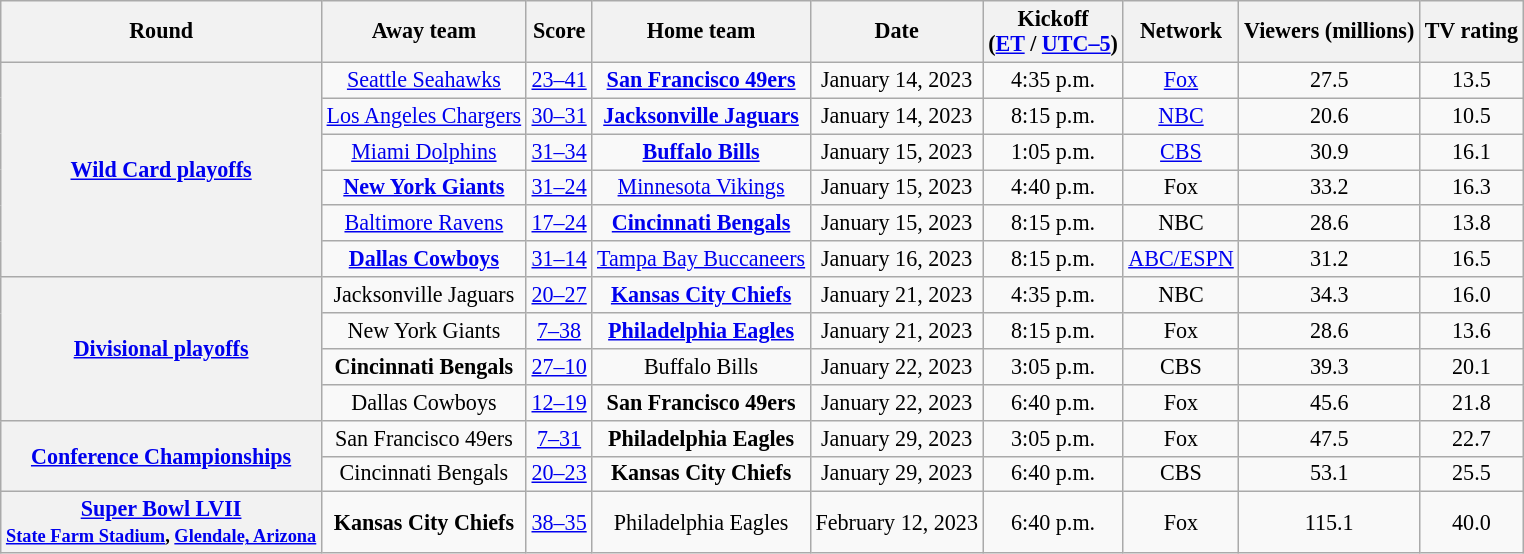<table class="wikitable sortable" style="font-size:92%;text-align:center">
<tr>
<th>Round</th>
<th>Away team</th>
<th>Score</th>
<th>Home team</th>
<th>Date</th>
<th>Kickoff<br>(<a href='#'>ET</a> / <a href='#'>UTC–5</a>)</th>
<th>Network</th>
<th>Viewers (millions)</th>
<th>TV rating</th>
</tr>
<tr>
<th rowspan="6"><a href='#'>Wild Card playoffs</a></th>
<td><a href='#'>Seattle Seahawks</a></td>
<td><a href='#'>23–41</a></td>
<td><strong><a href='#'>San Francisco 49ers</a></strong></td>
<td>January 14, 2023</td>
<td>4:35 p.m.</td>
<td><a href='#'>Fox</a></td>
<td>27.5</td>
<td>13.5</td>
</tr>
<tr>
<td><a href='#'>Los Angeles Chargers</a></td>
<td><a href='#'>30–31</a></td>
<td><strong><a href='#'>Jacksonville Jaguars</a></strong></td>
<td>January 14, 2023</td>
<td>8:15 p.m.</td>
<td><a href='#'>NBC</a></td>
<td>20.6</td>
<td>10.5</td>
</tr>
<tr>
<td><a href='#'>Miami Dolphins</a></td>
<td><a href='#'>31–34</a></td>
<td><strong><a href='#'>Buffalo Bills</a></strong></td>
<td>January 15, 2023</td>
<td>1:05 p.m.</td>
<td><a href='#'>CBS</a></td>
<td>30.9</td>
<td>16.1</td>
</tr>
<tr>
<td><strong><a href='#'>New York Giants</a></strong></td>
<td><a href='#'>31–24</a></td>
<td><a href='#'>Minnesota Vikings</a></td>
<td>January 15, 2023</td>
<td>4:40 p.m.</td>
<td>Fox</td>
<td>33.2</td>
<td>16.3</td>
</tr>
<tr>
<td><a href='#'>Baltimore Ravens</a></td>
<td><a href='#'>17–24</a></td>
<td><strong><a href='#'>Cincinnati Bengals</a></strong></td>
<td>January 15, 2023</td>
<td>8:15 p.m.</td>
<td>NBC</td>
<td>28.6</td>
<td>13.8</td>
</tr>
<tr>
<td><strong><a href='#'>Dallas Cowboys</a></strong></td>
<td><a href='#'>31–14</a></td>
<td><a href='#'>Tampa Bay Buccaneers</a></td>
<td>January 16, 2023</td>
<td>8:15 p.m.</td>
<td><a href='#'>ABC/ESPN</a></td>
<td>31.2</td>
<td>16.5</td>
</tr>
<tr>
<th rowspan="4"><a href='#'>Divisional playoffs</a></th>
<td>Jacksonville Jaguars</td>
<td><a href='#'>20–27</a></td>
<td><strong><a href='#'>Kansas City Chiefs</a></strong></td>
<td>January 21, 2023</td>
<td>4:35 p.m.</td>
<td>NBC</td>
<td>34.3</td>
<td>16.0</td>
</tr>
<tr>
<td>New York Giants</td>
<td><a href='#'>7–38</a></td>
<td><strong><a href='#'>Philadelphia Eagles</a></strong></td>
<td>January 21, 2023</td>
<td>8:15 p.m.</td>
<td>Fox</td>
<td>28.6</td>
<td>13.6</td>
</tr>
<tr>
<td><strong>Cincinnati Bengals</strong></td>
<td><a href='#'>27–10</a></td>
<td>Buffalo Bills</td>
<td>January 22, 2023</td>
<td>3:05 p.m.</td>
<td>CBS</td>
<td>39.3</td>
<td>20.1</td>
</tr>
<tr>
<td>Dallas Cowboys</td>
<td><a href='#'>12–19</a></td>
<td><strong>San Francisco 49ers</strong></td>
<td>January 22, 2023</td>
<td>6:40 p.m.</td>
<td>Fox</td>
<td>45.6</td>
<td>21.8</td>
</tr>
<tr>
<th rowspan="2"><a href='#'>Conference Championships</a></th>
<td>San Francisco 49ers</td>
<td><a href='#'>7–31</a></td>
<td><strong>Philadelphia Eagles</strong></td>
<td>January 29, 2023</td>
<td>3:05 p.m.</td>
<td>Fox</td>
<td>47.5</td>
<td>22.7</td>
</tr>
<tr>
<td>Cincinnati Bengals</td>
<td><a href='#'>20–23</a></td>
<td><strong>Kansas City Chiefs</strong></td>
<td>January 29, 2023</td>
<td>6:40 p.m.</td>
<td>CBS</td>
<td>53.1</td>
<td>25.5</td>
</tr>
<tr>
<th><a href='#'>Super Bowl LVII</a><br><small><a href='#'>State Farm Stadium</a>, <a href='#'>Glendale, Arizona</a></small></th>
<td><strong>Kansas City Chiefs</strong></td>
<td><a href='#'>38–35</a></td>
<td>Philadelphia Eagles</td>
<td>February 12, 2023</td>
<td>6:40 p.m.</td>
<td>Fox</td>
<td>115.1</td>
<td>40.0</td>
</tr>
</table>
